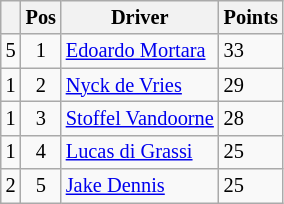<table class="wikitable" style="font-size: 85%;">
<tr>
<th></th>
<th>Pos</th>
<th>Driver</th>
<th>Points</th>
</tr>
<tr>
<td align="left"> 5</td>
<td align="center">1</td>
<td> <a href='#'>Edoardo Mortara</a></td>
<td align="left">33</td>
</tr>
<tr>
<td align="left"> 1</td>
<td align="center">2</td>
<td> <a href='#'>Nyck de Vries</a></td>
<td align="left">29</td>
</tr>
<tr>
<td align="left"> 1</td>
<td align="center">3</td>
<td> <a href='#'>Stoffel Vandoorne</a></td>
<td align="left">28</td>
</tr>
<tr>
<td align="left"> 1</td>
<td align="center">4</td>
<td> <a href='#'>Lucas di Grassi</a></td>
<td align="left">25</td>
</tr>
<tr>
<td align="left"> 2</td>
<td align="center">5</td>
<td> <a href='#'>Jake Dennis</a></td>
<td align="left">25</td>
</tr>
</table>
